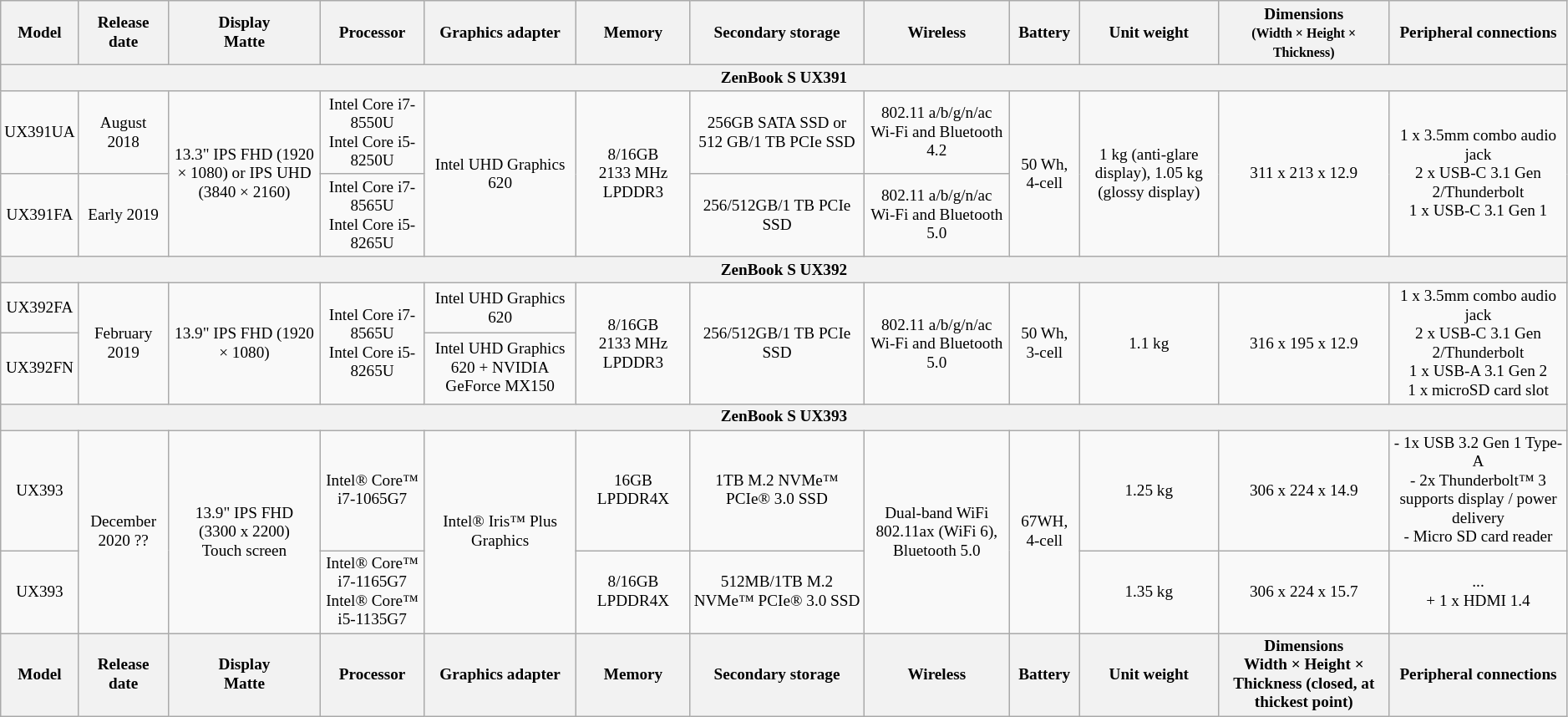<table class="wikitable mw-collapsible mw-collapsed" style="font-size: 80%; text-align: center; min-width: 80%;">
<tr>
<th>Model</th>
<th>Release date</th>
<th>Display<br>Matte</th>
<th>Processor</th>
<th>Graphics adapter</th>
<th>Memory</th>
<th>Secondary storage</th>
<th>Wireless</th>
<th>Battery</th>
<th>Unit weight</th>
<th>Dimensions<br><small>(Width × Height × Thickness)</small></th>
<th>Peripheral connections</th>
</tr>
<tr>
<th colspan="12">ZenBook S UX391</th>
</tr>
<tr>
<td>UX391UA</td>
<td>August 2018</td>
<td rowspan="2">13.3" IPS FHD (1920 × 1080) or IPS UHD (3840 × 2160)</td>
<td>Intel Core i7-8550U<br>Intel Core i5-8250U</td>
<td rowspan="2">Intel UHD Graphics 620</td>
<td rowspan="2">8/16GB 2133 MHz LPDDR3</td>
<td>256GB SATA SSD or 512 GB/1 TB PCIe SSD</td>
<td>802.11 a/b/g/n/ac Wi-Fi and Bluetooth 4.2</td>
<td rowspan="2">50 Wh, 4-cell</td>
<td rowspan="2">1 kg (anti-glare display), 1.05 kg (glossy display)</td>
<td rowspan="2">311 x 213 x 12.9</td>
<td rowspan="2">1 x 3.5mm combo audio jack<br>2 x USB-C 3.1 Gen 2/Thunderbolt<br>1 x USB-C 3.1 Gen 1</td>
</tr>
<tr>
<td>UX391FA</td>
<td>Early 2019</td>
<td>Intel Core i7-8565U<br>Intel Core i5-8265U</td>
<td>256/512GB/1 TB PCIe SSD</td>
<td>802.11 a/b/g/n/ac Wi-Fi and Bluetooth 5.0</td>
</tr>
<tr>
<th colspan="12">ZenBook S UX392</th>
</tr>
<tr>
<td>UX392FA</td>
<td rowspan="2">February 2019</td>
<td rowspan="2">13.9" IPS FHD (1920 × 1080)</td>
<td rowspan="2">Intel Core i7-8565U<br>Intel Core i5-8265U</td>
<td>Intel UHD Graphics 620</td>
<td rowspan="2">8/16GB 2133 MHz LPDDR3</td>
<td rowspan="2">256/512GB/1 TB PCIe SSD</td>
<td rowspan="2">802.11 a/b/g/n/ac Wi-Fi and Bluetooth 5.0</td>
<td rowspan="2">50 Wh, 3-cell</td>
<td rowspan="2">1.1 kg</td>
<td rowspan="2">316 x 195 x 12.9</td>
<td rowspan="2">1 x 3.5mm combo audio jack<br>2 x USB-C 3.1 Gen 2/Thunderbolt<br>1 x USB-A 3.1 Gen 2<br>1 x microSD card slot</td>
</tr>
<tr>
<td>UX392FN</td>
<td>Intel UHD Graphics 620 + NVIDIA GeForce MX150</td>
</tr>
<tr>
<th colspan="12">ZenBook S UX393</th>
</tr>
<tr>
<td>UX393</td>
<td rowspan="2">December 2020 ??</td>
<td rowspan="2">13.9" IPS FHD<br>(3300 x 2200)<br>Touch screen</td>
<td>Intel® Core™ i7-1065G7</td>
<td rowspan="2">Intel® Iris™ Plus Graphics</td>
<td>16GB LPDDR4X</td>
<td>1TB M.2 NVMe™ PCIe® 3.0 SSD</td>
<td rowspan="2">Dual-band WiFi 802.11ax (WiFi 6), Bluetooth 5.0</td>
<td rowspan="2">67WH, 4-cell</td>
<td>1.25 kg</td>
<td>306 x 224 x 14.9</td>
<td>- 1x USB 3.2 Gen 1 Type-A<br>- 2x Thunderbolt™ 3 supports display / power delivery<br>- Micro SD card reader</td>
</tr>
<tr>
<td>UX393</td>
<td>Intel® Core™ i7-1165G7<br>Intel® Core™ i5-1135G7</td>
<td>8/16GB LPDDR4X</td>
<td>512MB/1TB M.2 NVMe™ PCIe® 3.0 SSD</td>
<td>1.35 kg</td>
<td>306 x 224 x 15.7</td>
<td>...<br>+ 1 x HDMI 1.4</td>
</tr>
<tr>
<th>Model</th>
<th>Release date</th>
<th>Display<br>Matte</th>
<th>Processor</th>
<th>Graphics adapter</th>
<th>Memory</th>
<th>Secondary storage</th>
<th>Wireless</th>
<th>Battery</th>
<th>Unit weight</th>
<th>Dimensions<br>Width × Height × Thickness (closed, at thickest point)</th>
<th>Peripheral connections</th>
</tr>
</table>
